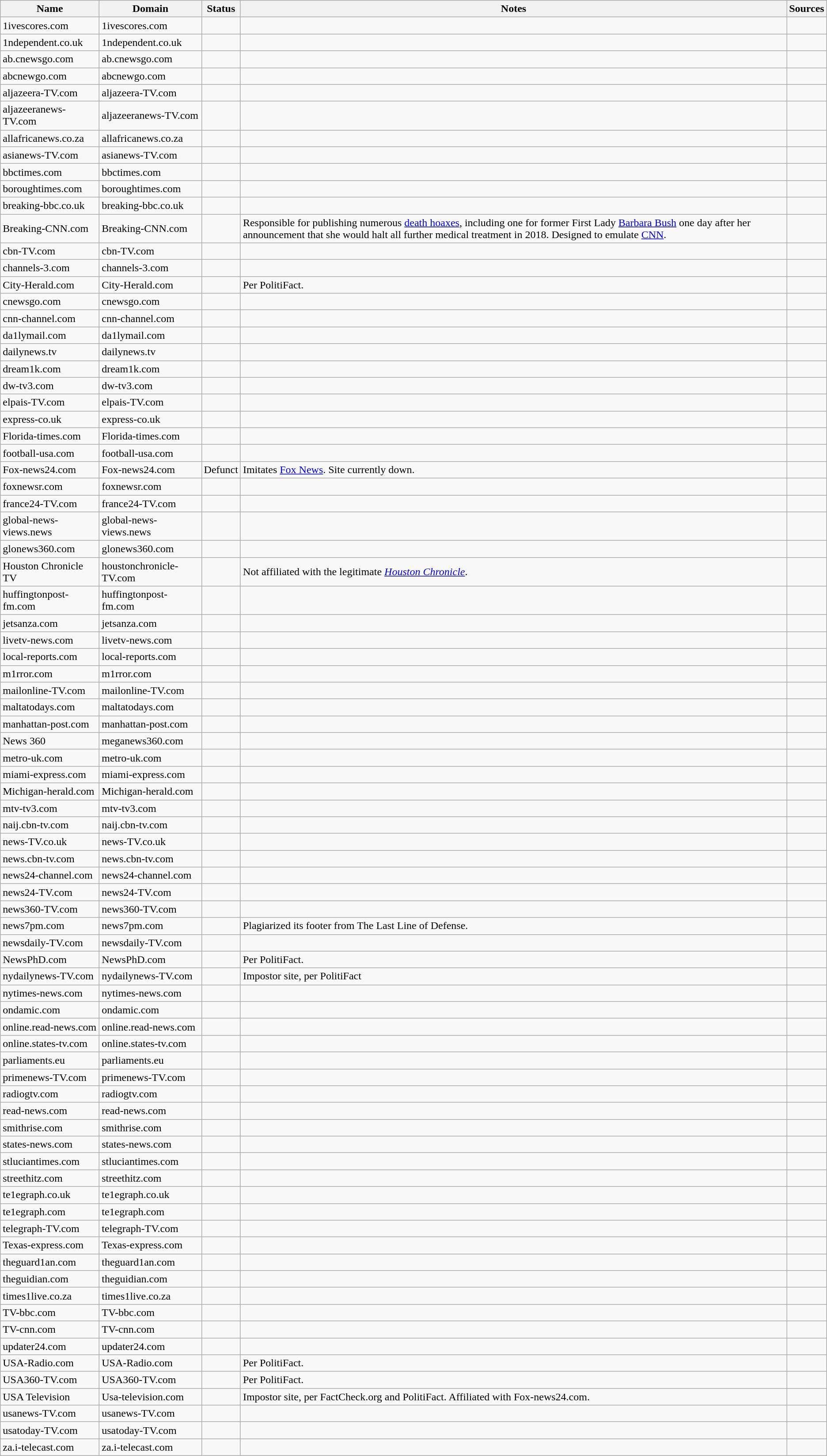<table class="wikitable sortable mw-collapsible">
<tr>
<th>Name</th>
<th>Domain</th>
<th>Status</th>
<th class="sortable">Notes</th>
<th class="unsortable">Sources</th>
</tr>
<tr>
<td>1ivescores.com</td>
<td>1ivescores.com</td>
<td></td>
<td></td>
<td></td>
</tr>
<tr>
<td>1ndependent.co.uk</td>
<td>1ndependent.co.uk</td>
<td></td>
<td></td>
<td></td>
</tr>
<tr>
<td>ab.cnewsgo.com</td>
<td>ab.cnewsgo.com</td>
<td></td>
<td></td>
<td></td>
</tr>
<tr>
<td>abcnewgo.com</td>
<td>abcnewgo.com</td>
<td></td>
<td></td>
<td></td>
</tr>
<tr>
<td>aljazeera-TV.com</td>
<td>aljazeera-TV.com</td>
<td></td>
<td></td>
<td></td>
</tr>
<tr>
<td>aljazeeranews-TV.com</td>
<td>aljazeeranews-TV.com</td>
<td></td>
<td></td>
<td></td>
</tr>
<tr>
<td>allafricanews.co.za</td>
<td>allafricanews.co.za</td>
<td></td>
<td></td>
<td></td>
</tr>
<tr>
<td>asianews-TV.com</td>
<td>asianews-TV.com</td>
<td></td>
<td></td>
<td></td>
</tr>
<tr>
<td>bbctimes.com</td>
<td>bbctimes.com</td>
<td></td>
<td></td>
<td></td>
</tr>
<tr>
<td>boroughtimes.com</td>
<td>boroughtimes.com</td>
<td></td>
<td></td>
<td></td>
</tr>
<tr>
<td>breaking-bbc.co.uk</td>
<td>breaking-bbc.co.uk</td>
<td></td>
<td></td>
<td></td>
</tr>
<tr>
<td>Breaking-CNN.com</td>
<td>Breaking-CNN.com</td>
<td></td>
<td>Responsible for publishing numerous <a href='#'>death hoaxes</a>, including one for former First Lady <a href='#'>Barbara Bush</a> one day after her announcement that she would halt all further medical treatment in 2018. Designed to emulate <a href='#'>CNN</a>.</td>
<td></td>
</tr>
<tr>
<td>cbn-TV.com</td>
<td>cbn-TV.com</td>
<td></td>
<td></td>
<td></td>
</tr>
<tr>
<td>channels-3.com</td>
<td>channels-3.com</td>
<td></td>
<td></td>
<td></td>
</tr>
<tr>
<td>City-Herald.com</td>
<td>City-Herald.com</td>
<td></td>
<td>Per PolitiFact.</td>
<td></td>
</tr>
<tr>
<td>cnewsgo.com</td>
<td>cnewsgo.com</td>
<td></td>
<td></td>
<td></td>
</tr>
<tr>
<td>cnn-channel.com</td>
<td>cnn-channel.com</td>
<td></td>
<td></td>
<td></td>
</tr>
<tr>
<td>da1lymail.com</td>
<td>da1lymail.com</td>
<td></td>
<td></td>
<td></td>
</tr>
<tr>
<td>dailynews.tv</td>
<td>dailynews.tv</td>
<td></td>
<td></td>
<td></td>
</tr>
<tr>
<td>dream1k.com</td>
<td>dream1k.com</td>
<td></td>
<td></td>
<td></td>
</tr>
<tr>
<td>dw-tv3.com</td>
<td>dw-tv3.com</td>
<td></td>
<td></td>
<td></td>
</tr>
<tr>
<td>elpais-TV.com</td>
<td>elpais-TV.com</td>
<td></td>
<td></td>
<td></td>
</tr>
<tr>
<td>express-co.uk</td>
<td>express-co.uk</td>
<td></td>
<td></td>
<td></td>
</tr>
<tr>
<td>Florida-times.com</td>
<td>Florida-times.com</td>
<td></td>
<td></td>
<td></td>
</tr>
<tr>
<td>football-usa.com</td>
<td>football-usa.com</td>
<td></td>
<td></td>
<td></td>
</tr>
<tr>
<td>Fox-news24.com</td>
<td>Fox-news24.com</td>
<td>Defunct</td>
<td>Imitates <a href='#'>Fox News</a>. Site currently down.</td>
<td></td>
</tr>
<tr>
<td>foxnewsr.com</td>
<td>foxnewsr.com</td>
<td></td>
<td></td>
<td></td>
</tr>
<tr>
<td>france24-TV.com</td>
<td>france24-TV.com</td>
<td></td>
<td></td>
<td></td>
</tr>
<tr>
<td>global-news-views.news</td>
<td>global-news-views.news</td>
<td></td>
<td></td>
<td></td>
</tr>
<tr>
<td>glonews360.com</td>
<td>glonews360.com</td>
<td></td>
<td></td>
<td></td>
</tr>
<tr>
<td>Houston Chronicle TV</td>
<td>houstonchronicle-TV.com</td>
<td></td>
<td>Not affiliated with the legitimate <em><a href='#'>Houston Chronicle</a></em>.</td>
<td></td>
</tr>
<tr>
<td>huffingtonpost-fm.com</td>
<td>huffingtonpost-fm.com</td>
<td></td>
<td></td>
<td></td>
</tr>
<tr>
<td>jetsanza.com</td>
<td>jetsanza.com</td>
<td></td>
<td></td>
<td></td>
</tr>
<tr>
<td>livetv-news.com</td>
<td>livetv-news.com</td>
<td></td>
<td></td>
<td></td>
</tr>
<tr>
<td>local-reports.com</td>
<td>local-reports.com</td>
<td></td>
<td></td>
<td></td>
</tr>
<tr>
<td>m1rror.com</td>
<td>m1rror.com</td>
<td></td>
<td></td>
<td></td>
</tr>
<tr>
<td>mailonline-TV.com</td>
<td>mailonline-TV.com</td>
<td></td>
<td></td>
<td></td>
</tr>
<tr>
<td>maltatodays.com</td>
<td>maltatodays.com</td>
<td></td>
<td></td>
<td></td>
</tr>
<tr>
<td>manhattan-post.com</td>
<td>manhattan-post.com</td>
<td></td>
<td></td>
<td></td>
</tr>
<tr>
<td>News 360</td>
<td>meganews360.com</td>
<td></td>
<td></td>
<td></td>
</tr>
<tr>
<td>metro-uk.com</td>
<td>metro-uk.com</td>
<td></td>
<td></td>
<td></td>
</tr>
<tr>
<td>miami-express.com</td>
<td>miami-express.com</td>
<td></td>
<td></td>
<td></td>
</tr>
<tr>
<td>Michigan-herald.com</td>
<td>Michigan-herald.com</td>
<td></td>
<td></td>
<td></td>
</tr>
<tr>
<td>mtv-tv3.com</td>
<td>mtv-tv3.com</td>
<td></td>
<td></td>
<td></td>
</tr>
<tr>
<td>naij.cbn-tv.com</td>
<td>naij.cbn-tv.com</td>
<td></td>
<td></td>
<td></td>
</tr>
<tr>
<td>news-TV.co.uk</td>
<td>news-TV.co.uk</td>
<td></td>
<td></td>
<td></td>
</tr>
<tr>
<td>news.cbn-tv.com</td>
<td>news.cbn-tv.com</td>
<td></td>
<td></td>
<td></td>
</tr>
<tr>
<td>news24-channel.com</td>
<td>news24-channel.com</td>
<td></td>
<td></td>
<td></td>
</tr>
<tr>
<td>news24-TV.com</td>
<td>news24-TV.com</td>
<td></td>
<td></td>
<td></td>
</tr>
<tr>
<td>news360-TV.com</td>
<td>news360-TV.com</td>
<td></td>
<td></td>
<td></td>
</tr>
<tr>
<td>news7pm.com</td>
<td>news7pm.com</td>
<td></td>
<td>Plagiarized its footer from The Last Line of Defense.</td>
<td></td>
</tr>
<tr>
<td>newsdaily-TV.com</td>
<td>newsdaily-TV.com</td>
<td></td>
<td></td>
<td></td>
</tr>
<tr>
<td>NewsPhD.com</td>
<td>NewsPhD.com</td>
<td></td>
<td>Per PolitiFact.</td>
<td></td>
</tr>
<tr>
<td>nydailynews-TV.com</td>
<td>nydailynews-TV.com</td>
<td></td>
<td>Impostor site, per PolitiFact</td>
<td></td>
</tr>
<tr>
<td>nytimes-news.com</td>
<td>nytimes-news.com</td>
<td></td>
<td></td>
<td></td>
</tr>
<tr>
<td>ondamic.com</td>
<td>ondamic.com</td>
<td></td>
<td></td>
<td></td>
</tr>
<tr>
<td>online.read-news.com</td>
<td>online.read-news.com</td>
<td></td>
<td></td>
<td></td>
</tr>
<tr>
<td>online.states-tv.com</td>
<td>online.states-tv.com</td>
<td></td>
<td></td>
<td></td>
</tr>
<tr>
<td>parliaments.eu</td>
<td>parliaments.eu</td>
<td></td>
<td></td>
<td></td>
</tr>
<tr>
<td>primenews-TV.com</td>
<td>primenews-TV.com</td>
<td></td>
<td></td>
<td></td>
</tr>
<tr>
<td>radiogtv.com</td>
<td>radiogtv.com</td>
<td></td>
<td></td>
<td></td>
</tr>
<tr>
<td>read-news.com</td>
<td>read-news.com</td>
<td></td>
<td></td>
<td></td>
</tr>
<tr>
<td>smithrise.com</td>
<td>smithrise.com</td>
<td></td>
<td></td>
<td></td>
</tr>
<tr>
<td>states-news.com</td>
<td>states-news.com</td>
<td></td>
<td></td>
<td></td>
</tr>
<tr>
<td>stluciantimes.com</td>
<td>stluciantimes.com</td>
<td></td>
<td></td>
<td></td>
</tr>
<tr>
<td>streethitz.com</td>
<td>streethitz.com</td>
<td></td>
<td></td>
<td></td>
</tr>
<tr>
<td>te1egraph.co.uk</td>
<td>te1egraph.co.uk</td>
<td></td>
<td></td>
<td></td>
</tr>
<tr>
<td>te1egraph.com</td>
<td>te1egraph.com</td>
<td></td>
<td></td>
<td></td>
</tr>
<tr>
<td>telegraph-TV.com</td>
<td>telegraph-TV.com</td>
<td></td>
<td></td>
<td></td>
</tr>
<tr>
<td>Texas-express.com</td>
<td>Texas-express.com</td>
<td></td>
<td></td>
<td></td>
</tr>
<tr>
<td>theguard1an.com</td>
<td>theguard1an.com</td>
<td></td>
<td></td>
<td></td>
</tr>
<tr>
<td>theguidian.com</td>
<td>theguidian.com</td>
<td></td>
<td></td>
<td></td>
</tr>
<tr>
<td>times1live.co.za</td>
<td>times1live.co.za</td>
<td></td>
<td></td>
<td></td>
</tr>
<tr>
<td>TV-bbc.com</td>
<td>TV-bbc.com</td>
<td></td>
<td></td>
<td></td>
</tr>
<tr>
<td>TV-cnn.com</td>
<td>TV-cnn.com</td>
<td></td>
<td></td>
<td></td>
</tr>
<tr>
<td>updater24.com</td>
<td>updater24.com</td>
<td></td>
<td></td>
<td></td>
</tr>
<tr>
<td>USA-Radio.com</td>
<td>USA-Radio.com</td>
<td></td>
<td>Per PolitiFact.</td>
<td></td>
</tr>
<tr>
<td>USA360-TV.com</td>
<td>USA360-TV.com</td>
<td></td>
<td>Per PolitiFact.</td>
<td></td>
</tr>
<tr>
<td>USA Television</td>
<td>Usa-television.com</td>
<td></td>
<td>Impostor site, per FactCheck.org and PolitiFact. Affiliated with Fox-news24.com.</td>
<td></td>
</tr>
<tr>
<td>usanews-TV.com</td>
<td>usanews-TV.com</td>
<td></td>
<td></td>
<td></td>
</tr>
<tr>
<td>usatoday-TV.com</td>
<td>usatoday-TV.com</td>
<td></td>
<td></td>
<td></td>
</tr>
<tr>
<td>za.i-telecast.com</td>
<td>za.i-telecast.com</td>
<td></td>
<td></td>
<td></td>
</tr>
</table>
